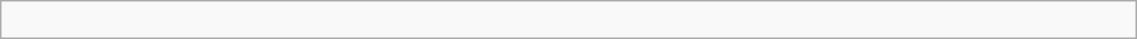<table class="wikitable" width="60%">
<tr>
<td><br></td>
</tr>
</table>
